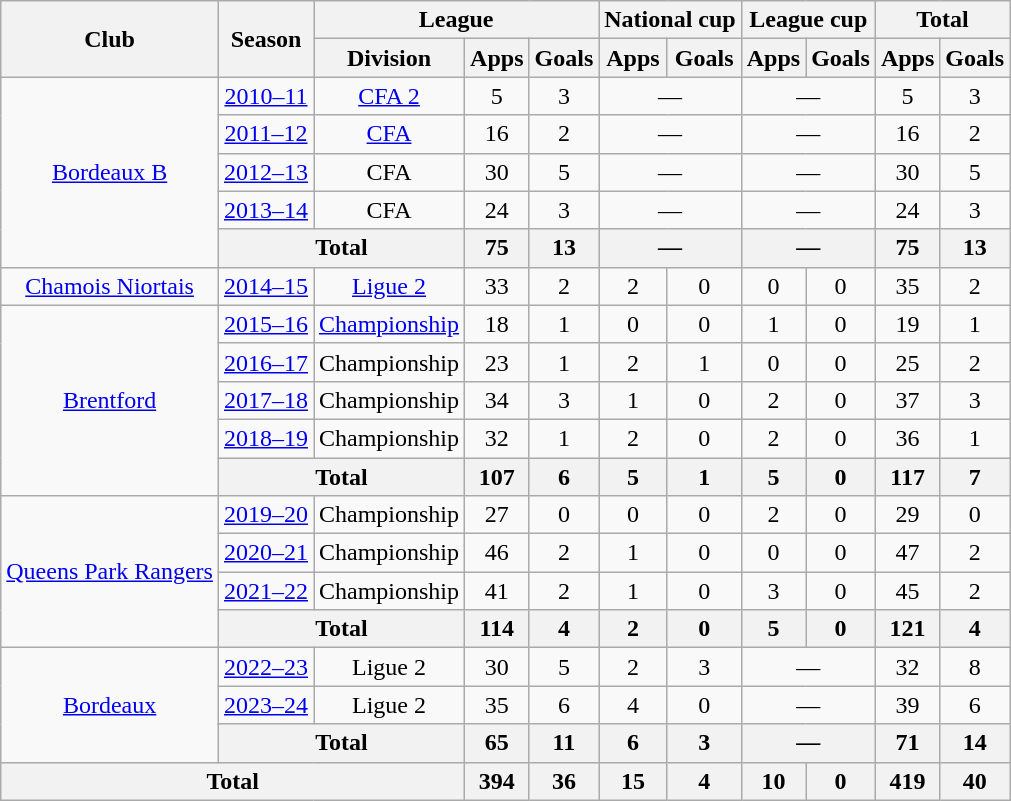<table class="wikitable" style="text-align:center">
<tr>
<th rowspan="2">Club</th>
<th rowspan="2">Season</th>
<th colspan="3">League</th>
<th colspan="2">National cup</th>
<th colspan="2">League cup</th>
<th colspan="2">Total</th>
</tr>
<tr>
<th>Division</th>
<th>Apps</th>
<th>Goals</th>
<th>Apps</th>
<th>Goals</th>
<th>Apps</th>
<th>Goals</th>
<th>Apps</th>
<th>Goals</th>
</tr>
<tr>
<td rowspan="5"><a href='#'>Bordeaux B</a></td>
<td><a href='#'>2010–11</a></td>
<td><a href='#'>CFA 2</a></td>
<td>5</td>
<td>3</td>
<td colspan="2">—</td>
<td colspan="2">—</td>
<td>5</td>
<td>3</td>
</tr>
<tr>
<td><a href='#'>2011–12</a></td>
<td><a href='#'>CFA</a></td>
<td>16</td>
<td>2</td>
<td colspan="2">—</td>
<td colspan="2">—</td>
<td>16</td>
<td>2</td>
</tr>
<tr>
<td><a href='#'>2012–13</a></td>
<td>CFA</td>
<td>30</td>
<td>5</td>
<td colspan="2">—</td>
<td colspan="2">—</td>
<td>30</td>
<td>5</td>
</tr>
<tr>
<td><a href='#'>2013–14</a></td>
<td>CFA</td>
<td>24</td>
<td>3</td>
<td colspan="2">—</td>
<td colspan="2">—</td>
<td>24</td>
<td>3</td>
</tr>
<tr>
<th colspan="2">Total</th>
<th>75</th>
<th>13</th>
<th colspan="2">—</th>
<th colspan="2">—</th>
<th>75</th>
<th>13</th>
</tr>
<tr>
<td><a href='#'>Chamois Niortais</a></td>
<td><a href='#'>2014–15</a></td>
<td><a href='#'>Ligue 2</a></td>
<td>33</td>
<td>2</td>
<td>2</td>
<td>0</td>
<td>0</td>
<td>0</td>
<td>35</td>
<td>2</td>
</tr>
<tr>
<td rowspan="5"><a href='#'>Brentford</a></td>
<td><a href='#'>2015–16</a></td>
<td><a href='#'>Championship</a></td>
<td>18</td>
<td>1</td>
<td>0</td>
<td>0</td>
<td>1</td>
<td>0</td>
<td>19</td>
<td>1</td>
</tr>
<tr>
<td><a href='#'>2016–17</a></td>
<td>Championship</td>
<td>23</td>
<td>1</td>
<td>2</td>
<td>1</td>
<td>0</td>
<td>0</td>
<td>25</td>
<td>2</td>
</tr>
<tr>
<td><a href='#'>2017–18</a></td>
<td>Championship</td>
<td>34</td>
<td>3</td>
<td>1</td>
<td>0</td>
<td>2</td>
<td>0</td>
<td>37</td>
<td>3</td>
</tr>
<tr>
<td><a href='#'>2018–19</a></td>
<td>Championship</td>
<td>32</td>
<td>1</td>
<td>2</td>
<td>0</td>
<td>2</td>
<td>0</td>
<td>36</td>
<td>1</td>
</tr>
<tr>
<th colspan="2">Total</th>
<th>107</th>
<th>6</th>
<th>5</th>
<th>1</th>
<th>5</th>
<th>0</th>
<th>117</th>
<th>7</th>
</tr>
<tr>
<td rowspan="4"><a href='#'>Queens Park Rangers</a></td>
<td><a href='#'>2019–20</a></td>
<td>Championship</td>
<td>27</td>
<td>0</td>
<td>0</td>
<td>0</td>
<td>2</td>
<td>0</td>
<td>29</td>
<td>0</td>
</tr>
<tr>
<td><a href='#'>2020–21</a></td>
<td>Championship</td>
<td>46</td>
<td>2</td>
<td>1</td>
<td>0</td>
<td>0</td>
<td>0</td>
<td>47</td>
<td>2</td>
</tr>
<tr>
<td><a href='#'>2021–22</a></td>
<td>Championship</td>
<td>41</td>
<td>2</td>
<td>1</td>
<td>0</td>
<td>3</td>
<td>0</td>
<td>45</td>
<td>2</td>
</tr>
<tr>
<th colspan="2">Total</th>
<th>114</th>
<th>4</th>
<th>2</th>
<th>0</th>
<th>5</th>
<th>0</th>
<th>121</th>
<th>4</th>
</tr>
<tr>
<td rowspan="3"><a href='#'>Bordeaux</a></td>
<td><a href='#'>2022–23</a></td>
<td>Ligue 2</td>
<td>30</td>
<td>5</td>
<td>2</td>
<td>3</td>
<td colspan="2">—</td>
<td>32</td>
<td>8</td>
</tr>
<tr>
<td><a href='#'>2023–24</a></td>
<td>Ligue 2</td>
<td>35</td>
<td>6</td>
<td>4</td>
<td>0</td>
<td colspan="2">—</td>
<td>39</td>
<td>6</td>
</tr>
<tr>
<th colspan="2">Total</th>
<th>65</th>
<th>11</th>
<th>6</th>
<th>3</th>
<th colspan="2">—</th>
<th>71</th>
<th>14</th>
</tr>
<tr>
<th colspan="3" style="text-align:center;">Total</th>
<th>394</th>
<th>36</th>
<th>15</th>
<th>4</th>
<th>10</th>
<th>0</th>
<th>419</th>
<th>40</th>
</tr>
</table>
